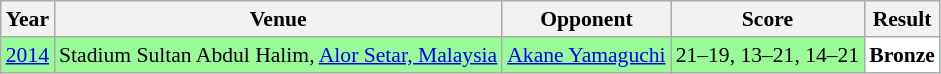<table class="sortable wikitable" style="font-size: 90%;">
<tr>
<th>Year</th>
<th>Venue</th>
<th>Opponent</th>
<th>Score</th>
<th>Result</th>
</tr>
<tr style="background:#98FB98">
<td align="center"><a href='#'>2014</a></td>
<td align="left">Stadium Sultan Abdul Halim, <a href='#'>Alor Setar, Malaysia</a></td>
<td align="left"> <a href='#'>Akane Yamaguchi</a></td>
<td align="left">21–19, 13–21, 14–21</td>
<td style="text-align:left; background:white"> <strong>Bronze</strong></td>
</tr>
</table>
